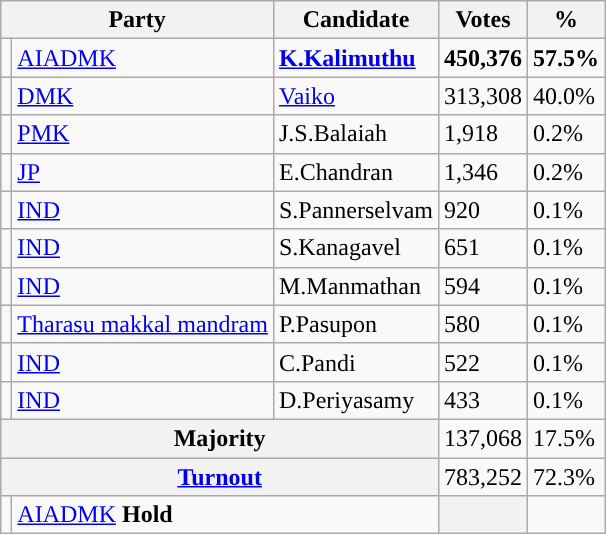<table class="wikitable">
<tr>
<th colspan="2"><strong>Party</strong></th>
<th><strong>Candidate</strong></th>
<th><strong>Votes</strong></th>
<th>%</th>
</tr>
<tr>
<td></td>
<td><a href='#'>AIADMK</a></td>
<td><a href='#'><strong>K.Kalimuthu</strong></a></td>
<td><strong>450,376</strong></td>
<td><strong>57.5%</strong></td>
</tr>
<tr>
<td></td>
<td><a href='#'>DMK</a></td>
<td><a href='#'>Vaiko</a></td>
<td>313,308</td>
<td>40.0%</td>
</tr>
<tr>
<td></td>
<td><a href='#'>PMK</a></td>
<td>J.S.Balaiah</td>
<td>1,918</td>
<td>0.2%</td>
</tr>
<tr>
<td></td>
<td><a href='#'>JP</a></td>
<td>E.Chandran</td>
<td>1,346</td>
<td>0.2%</td>
</tr>
<tr>
<td></td>
<td><a href='#'>IND</a></td>
<td>S.Pannerselvam</td>
<td>920</td>
<td>0.1%</td>
</tr>
<tr>
<td></td>
<td><a href='#'>IND</a></td>
<td>S.Kanagavel</td>
<td>651</td>
<td>0.1%</td>
</tr>
<tr>
<td></td>
<td><a href='#'>IND</a></td>
<td>M.Manmathan</td>
<td>594</td>
<td>0.1%</td>
</tr>
<tr>
<td></td>
<td><a href='#'>Tharasu makkal mandram</a></td>
<td>P.Pasupon</td>
<td>580</td>
<td>0.1%</td>
</tr>
<tr>
<td></td>
<td><a href='#'>IND</a></td>
<td>C.Pandi</td>
<td>522</td>
<td>0.1%</td>
</tr>
<tr>
<td></td>
<td><a href='#'>IND</a></td>
<td>D.Periyasamy</td>
<td>433</td>
<td>0.1%</td>
</tr>
<tr>
<th colspan="3"><strong>Majority</strong></th>
<td>137,068</td>
<td>17.5%</td>
</tr>
<tr>
<th colspan="3"><strong><a href='#'>Turnout</a></strong></th>
<td>783,252</td>
<td>72.3%</td>
</tr>
<tr>
<td></td>
<td colspan="2"><a href='#'>AIADMK</a> <strong>Hold</strong></td>
<th></th>
<td></td>
</tr>
</table>
